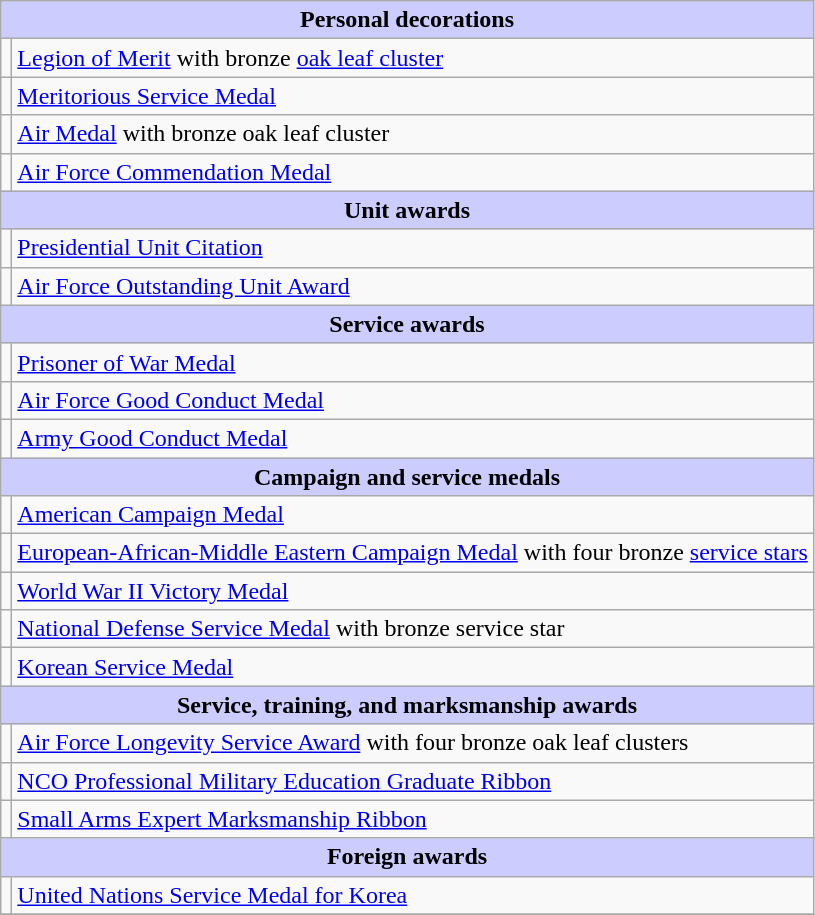<table class="wikitable">
<tr style="background:#ccf; text-align:center;">
<td colspan=2><strong>Personal decorations</strong></td>
</tr>
<tr>
<td></td>
<td><a href='#'>Legion of Merit</a> with bronze <a href='#'>oak leaf cluster</a></td>
</tr>
<tr>
<td></td>
<td><a href='#'>Meritorious Service Medal</a></td>
</tr>
<tr>
<td></td>
<td><a href='#'>Air Medal</a> with bronze oak leaf cluster</td>
</tr>
<tr>
<td></td>
<td><a href='#'>Air Force Commendation Medal</a></td>
</tr>
<tr style="background:#ccf; text-align:center;">
<td colspan=2><strong>Unit awards</strong></td>
</tr>
<tr>
<td></td>
<td><a href='#'>Presidential Unit Citation</a></td>
</tr>
<tr>
<td></td>
<td><a href='#'>Air Force Outstanding Unit Award</a></td>
</tr>
<tr style="background:#ccf; text-align:center;">
<td colspan=2><strong>Service awards</strong></td>
</tr>
<tr>
<td></td>
<td><a href='#'>Prisoner of War Medal</a></td>
</tr>
<tr>
<td></td>
<td><a href='#'>Air Force Good Conduct Medal</a></td>
</tr>
<tr>
<td></td>
<td><a href='#'>Army Good Conduct Medal</a></td>
</tr>
<tr style="background:#ccf; text-align:center;">
<td colspan=2><strong>Campaign and service medals</strong></td>
</tr>
<tr>
<td></td>
<td><a href='#'>American Campaign Medal</a></td>
</tr>
<tr>
<td></td>
<td><a href='#'>European-African-Middle Eastern Campaign Medal</a> with four bronze <a href='#'>service stars</a></td>
</tr>
<tr>
<td></td>
<td><a href='#'>World War II Victory Medal</a></td>
</tr>
<tr>
<td></td>
<td><a href='#'>National Defense Service Medal</a> with bronze service star</td>
</tr>
<tr>
<td></td>
<td><a href='#'>Korean Service Medal</a></td>
</tr>
<tr style="background:#ccf; text-align:center;">
<td colspan=2><strong>Service, training, and marksmanship awards</strong></td>
</tr>
<tr>
<td></td>
<td><a href='#'>Air Force Longevity Service Award</a> with four bronze oak leaf clusters</td>
</tr>
<tr>
<td></td>
<td><a href='#'>NCO Professional Military Education Graduate Ribbon</a></td>
</tr>
<tr>
<td></td>
<td><a href='#'>Small Arms Expert Marksmanship Ribbon</a></td>
</tr>
<tr style="background:#ccf; text-align:center;">
<td colspan=2><strong>Foreign awards</strong></td>
</tr>
<tr>
<td></td>
<td><a href='#'>United Nations Service Medal for Korea</a></td>
</tr>
<tr>
</tr>
</table>
